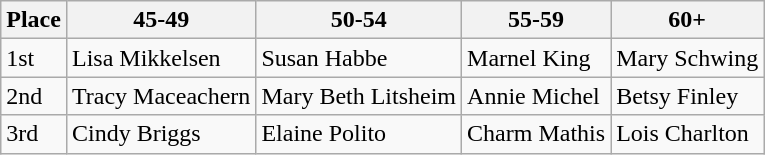<table class="wikitable">
<tr>
<th>Place</th>
<th>45-49</th>
<th>50-54</th>
<th>55-59</th>
<th>60+</th>
</tr>
<tr>
<td>1st</td>
<td>Lisa Mikkelsen</td>
<td>Susan Habbe</td>
<td>Marnel King</td>
<td>Mary Schwing</td>
</tr>
<tr>
<td>2nd</td>
<td>Tracy Maceachern</td>
<td>Mary Beth Litsheim</td>
<td>Annie Michel</td>
<td>Betsy Finley</td>
</tr>
<tr>
<td>3rd</td>
<td>Cindy Briggs</td>
<td>Elaine Polito</td>
<td>Charm Mathis</td>
<td>Lois Charlton</td>
</tr>
</table>
